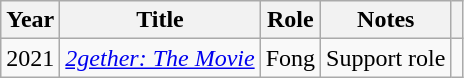<table class="wikitable">
<tr>
<th>Year</th>
<th>Title</th>
<th>Role</th>
<th>Notes</th>
<th></th>
</tr>
<tr>
<td>2021</td>
<td><em><a href='#'>2gether: The Movie</a></em></td>
<td>Fong</td>
<td>Support role</td>
<td></td>
</tr>
</table>
